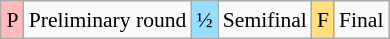<table class="wikitable" style="margin:0.5em auto; font-size:90%; line-height:1.25em;">
<tr>
<td bgcolor="#FFBBBB" align=center>P</td>
<td>Preliminary round</td>
<td bgcolor="#97DEFF" align=center>½</td>
<td>Semifinal</td>
<td bgcolor="#FFDF80" align=center>F</td>
<td>Final</td>
</tr>
</table>
